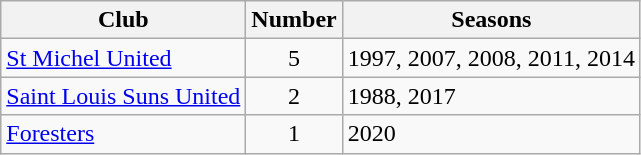<table class="wikitable sortable">
<tr>
<th>Club</th>
<th>Number</th>
<th>Seasons</th>
</tr>
<tr>
<td><a href='#'>St Michel United</a></td>
<td style="text-align:center">5</td>
<td>1997, 2007, 2008, 2011, 2014</td>
</tr>
<tr>
<td><a href='#'>Saint Louis Suns United</a></td>
<td style="text-align:center">2</td>
<td>1988, 2017</td>
</tr>
<tr>
<td><a href='#'>Foresters</a></td>
<td style="text-align:center">1</td>
<td>2020</td>
</tr>
</table>
